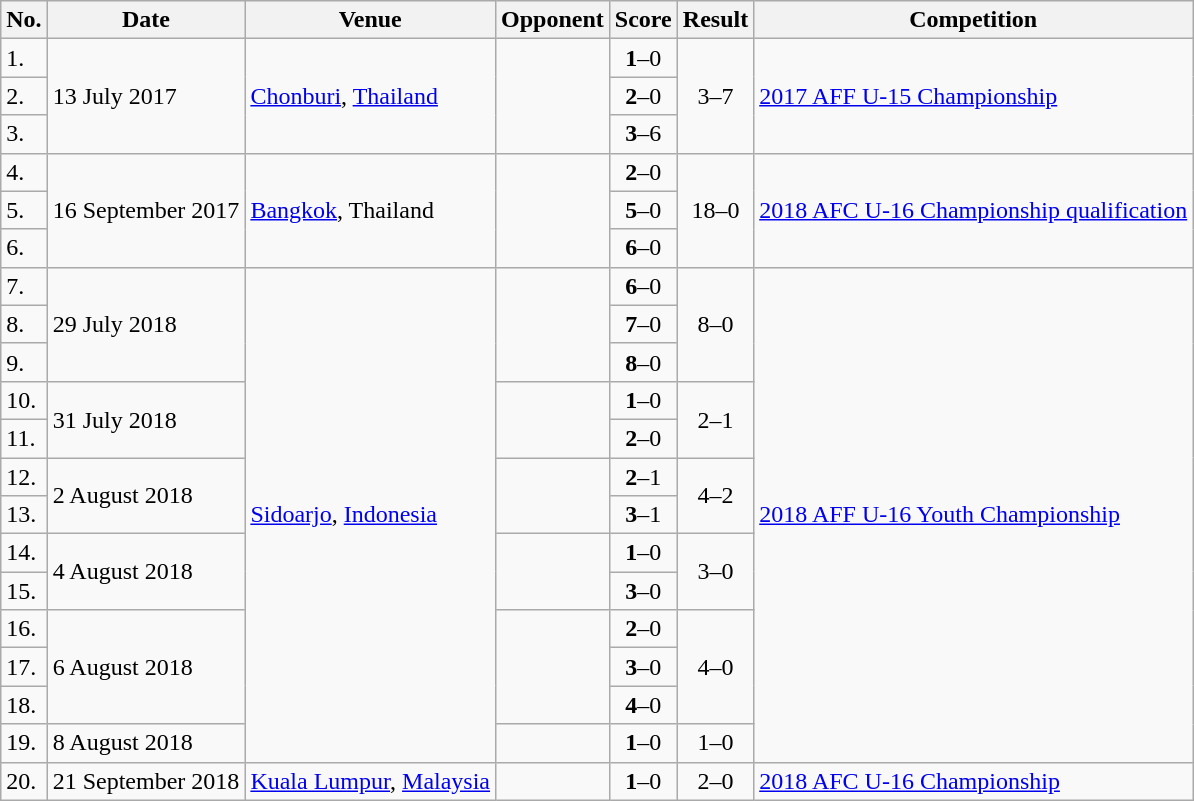<table class="wikitable">
<tr>
<th>No.</th>
<th>Date</th>
<th>Venue</th>
<th>Opponent</th>
<th>Score</th>
<th>Result</th>
<th>Competition</th>
</tr>
<tr>
<td>1.</td>
<td rowspan=3>13 July 2017</td>
<td rowspan=3><a href='#'>Chonburi</a>, <a href='#'>Thailand</a></td>
<td rowspan=3></td>
<td align=center><strong>1</strong>–0</td>
<td rowspan=3 align=center>3–7</td>
<td rowspan=3><a href='#'>2017 AFF U-15 Championship</a></td>
</tr>
<tr>
<td>2.</td>
<td align=center><strong>2</strong>–0</td>
</tr>
<tr>
<td>3.</td>
<td align=center><strong>3</strong>–6</td>
</tr>
<tr>
<td>4.</td>
<td rowspan=3>16 September 2017</td>
<td rowspan=3><a href='#'>Bangkok</a>, Thailand</td>
<td rowspan=3></td>
<td align=center><strong>2</strong>–0</td>
<td rowspan=3 align=center>18–0</td>
<td rowspan=3><a href='#'>2018 AFC U-16 Championship qualification</a></td>
</tr>
<tr>
<td>5.</td>
<td align=center><strong>5</strong>–0</td>
</tr>
<tr>
<td>6.</td>
<td align=center><strong>6</strong>–0</td>
</tr>
<tr>
<td>7.</td>
<td rowspan=3>29 July 2018</td>
<td rowspan=13><a href='#'>Sidoarjo</a>, <a href='#'>Indonesia</a></td>
<td rowspan=3></td>
<td align=center><strong>6</strong>–0</td>
<td rowspan=3 align=center>8–0</td>
<td rowspan=13><a href='#'>2018 AFF U-16 Youth Championship</a></td>
</tr>
<tr>
<td>8.</td>
<td align=center><strong>7</strong>–0</td>
</tr>
<tr>
<td>9.</td>
<td align=center><strong>8</strong>–0</td>
</tr>
<tr>
<td>10.</td>
<td rowspan=2>31 July 2018</td>
<td rowspan=2></td>
<td align=center><strong>1</strong>–0</td>
<td rowspan=2 align=center>2–1</td>
</tr>
<tr>
<td>11.</td>
<td align=center><strong>2</strong>–0</td>
</tr>
<tr>
<td>12.</td>
<td rowspan=2>2 August 2018</td>
<td rowspan=2></td>
<td align=center><strong>2</strong>–1</td>
<td rowspan=2 align=center>4–2</td>
</tr>
<tr>
<td>13.</td>
<td align=center><strong>3</strong>–1</td>
</tr>
<tr>
<td>14.</td>
<td rowspan=2>4 August 2018</td>
<td rowspan=2></td>
<td align=center><strong>1</strong>–0</td>
<td rowspan=2 align=center>3–0</td>
</tr>
<tr>
<td>15.</td>
<td align=center><strong>3</strong>–0</td>
</tr>
<tr>
<td>16.</td>
<td rowspan=3>6 August 2018</td>
<td rowspan=3></td>
<td align=center><strong>2</strong>–0</td>
<td rowspan=3 align=center>4–0</td>
</tr>
<tr>
<td>17.</td>
<td align=center><strong>3</strong>–0</td>
</tr>
<tr>
<td>18.</td>
<td align=center><strong>4</strong>–0</td>
</tr>
<tr>
<td>19.</td>
<td>8 August 2018</td>
<td></td>
<td align=center><strong>1</strong>–0</td>
<td align=center>1–0</td>
</tr>
<tr>
<td>20.</td>
<td>21 September 2018</td>
<td><a href='#'>Kuala Lumpur</a>, <a href='#'>Malaysia</a></td>
<td></td>
<td align=center><strong>1</strong>–0</td>
<td align=center>2–0</td>
<td><a href='#'>2018 AFC U-16 Championship</a></td>
</tr>
</table>
